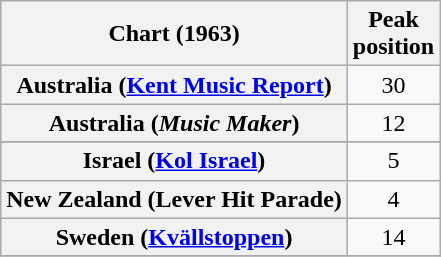<table class="wikitable sortable plainrowheaders" style="text-align:center">
<tr>
<th>Chart (1963)</th>
<th>Peak<br>position</th>
</tr>
<tr>
<th scope="row">Australia (<a href='#'>Kent Music Report</a>)</th>
<td>30</td>
</tr>
<tr>
<th scope="row">Australia (<em>Music Maker</em>)</th>
<td>12</td>
</tr>
<tr>
</tr>
<tr>
<th scope="row">Israel (<a href='#'>Kol Israel</a>)</th>
<td>5</td>
</tr>
<tr>
<th scope="row">New Zealand (Lever Hit Parade)</th>
<td>4</td>
</tr>
<tr>
<th scope="row">Sweden (<a href='#'>Kvällstoppen</a>)</th>
<td>14</td>
</tr>
<tr>
</tr>
</table>
